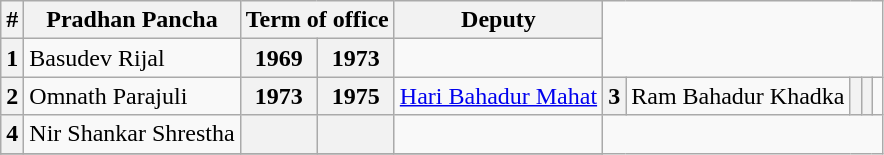<table class="wikitable">
<tr>
<th>#</th>
<th>Pradhan Pancha</th>
<th colspan="2">Term of office</th>
<th>Deputy</th>
</tr>
<tr>
<th>1</th>
<td>Basudev Rijal</td>
<th>1969</th>
<th>1973</th>
<td></td>
</tr>
<tr>
<th>2</th>
<td>Omnath Parajuli</td>
<th>1973</th>
<th>1975</th>
<td><a href='#'>Hari Bahadur Mahat</a></td>
<th>3</th>
<td>Ram Bahadur Khadka</td>
<th></th>
<th></th>
<td></td>
</tr>
<tr>
<th>4</th>
<td>Nir Shankar Shrestha</td>
<th></th>
<th></th>
<td></td>
</tr>
<tr>
</tr>
</table>
